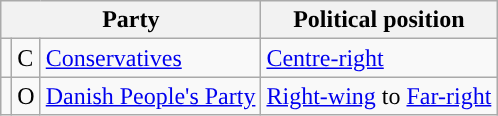<table class="wikitable">
<tr>
<th colspan="3">Party</th>
<th>Political position</th>
</tr>
<tr>
<td></td>
<td>C</td>
<td><a href='#'>Conservatives</a></td>
<td><a href='#'>Centre-right</a></td>
</tr>
<tr>
<td></td>
<td>O</td>
<td><a href='#'>Danish People's Party</a></td>
<td><a href='#'>Right-wing</a> to  <a href='#'>Far-right</a></td>
</tr>
</table>
